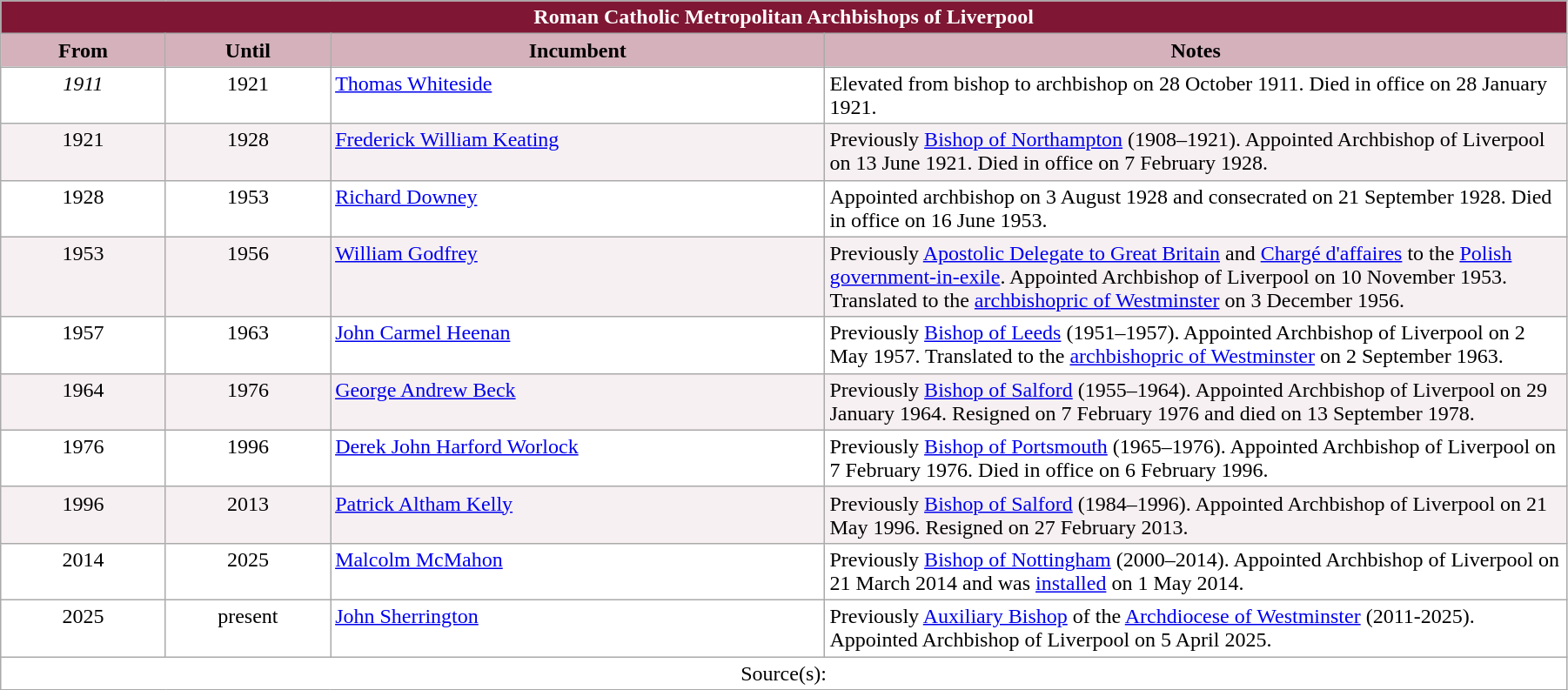<table class="wikitable" style="width:95%"; border="1">
<tr>
<th colspan="4" style="background-color: #7F1734; color: white;">Roman Catholic Metropolitan Archbishops of Liverpool</th>
</tr>
<tr valign=center>
<th style="background-color:#D4B1BB" width="10%">From</th>
<th style="background-color:#D4B1BB" width="10%">Until</th>
<th style="background-color:#D4B1BB" width="30%">Incumbent</th>
<th style="background-color:#D4B1BB" width="45%">Notes</th>
</tr>
<tr valign=top style="background:white;">
<td align="center"><em>1911</em></td>
<td align="center">1921</td>
<td><a href='#'>Thomas Whiteside</a></td>
<td>Elevated from bishop to archbishop on 28 October 1911. Died in office on 28 January 1921.</td>
</tr>
<tr valign=top style="background:#F7F0F2;">
<td align="center">1921</td>
<td align="center">1928</td>
<td><a href='#'>Frederick William Keating</a></td>
<td>Previously <a href='#'>Bishop of Northampton</a> (1908–1921). Appointed Archbishop of Liverpool on 13 June 1921. Died in office on 7 February 1928.</td>
</tr>
<tr valign=top style="background:white;">
<td align="center">1928</td>
<td align="center">1953</td>
<td><a href='#'>Richard Downey</a></td>
<td>Appointed archbishop on 3 August 1928 and consecrated on 21 September 1928. Died in office on 16 June 1953.</td>
</tr>
<tr valign=top style="background:#F7F0F2;">
<td align="center">1953</td>
<td align="center">1956</td>
<td><a href='#'>William Godfrey</a></td>
<td>Previously <a href='#'>Apostolic Delegate to Great Britain</a> and <a href='#'>Chargé d'affaires</a> to the <a href='#'>Polish government-in-exile</a>. Appointed Archbishop of Liverpool on 10 November 1953. Translated to the <a href='#'>archbishopric of Westminster</a> on 3 December 1956.</td>
</tr>
<tr valign=top style="background:white;">
<td align="center">1957</td>
<td align="center">1963</td>
<td><a href='#'>John Carmel Heenan</a></td>
<td>Previously <a href='#'>Bishop of Leeds</a> (1951–1957). Appointed Archbishop of Liverpool on 2 May 1957. Translated to the <a href='#'>archbishopric of Westminster</a> on 2 September 1963.</td>
</tr>
<tr valign=top style="background:#F7F0F2;">
<td align="center">1964</td>
<td align="center">1976</td>
<td><a href='#'>George Andrew Beck</a></td>
<td>Previously <a href='#'>Bishop of Salford</a> (1955–1964). Appointed Archbishop of Liverpool on 29 January 1964. Resigned on 7 February 1976 and died on 13 September 1978.</td>
</tr>
<tr valign=top style="background:white;">
<td align="center">1976</td>
<td align="center">1996</td>
<td><a href='#'>Derek John Harford Worlock</a></td>
<td>Previously <a href='#'>Bishop of Portsmouth</a> (1965–1976). Appointed Archbishop of Liverpool on 7 February 1976. Died in office on 6 February 1996.</td>
</tr>
<tr valign=top style="background:#F7F0F2;">
<td align="center">1996</td>
<td align="center">2013</td>
<td><a href='#'>Patrick Altham Kelly</a></td>
<td>Previously <a href='#'>Bishop of Salford</a> (1984–1996). Appointed Archbishop of Liverpool on 21 May 1996. Resigned on 27 February 2013.</td>
</tr>
<tr valign=top style="background:white;">
<td align="center">2014</td>
<td align="center">2025</td>
<td><a href='#'>Malcolm McMahon</a></td>
<td>Previously <a href='#'>Bishop of Nottingham</a> (2000–2014). Appointed Archbishop of Liverpool on 21 March 2014 and was <a href='#'>installed</a> on 1 May 2014.</td>
</tr>
<tr valign=top style="background:white;">
<td align="center">2025</td>
<td align="center">present</td>
<td><a href='#'>John Sherrington</a></td>
<td>Previously <a href='#'>Auxiliary Bishop</a> of the <a href='#'>Archdiocese of Westminster</a> (2011-2025). Appointed Archbishop of Liverpool on 5 April 2025.</td>
</tr>
<tr valign=top style="background:white;">
<td align="center" colspan="4">Source(s):</td>
</tr>
</table>
